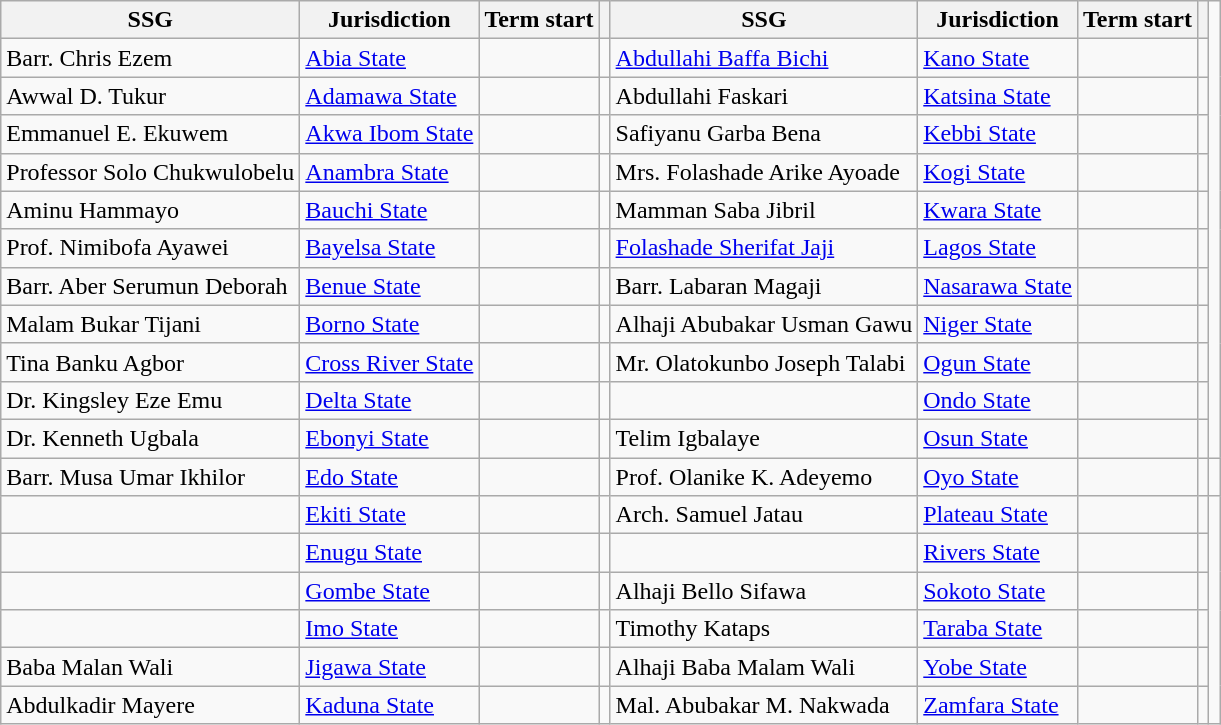<table class="wikitable sortable">
<tr>
<th>SSG</th>
<th>Jurisdiction</th>
<th>Term start</th>
<th class="unsortable"></th>
<th>SSG</th>
<th>Jurisdiction</th>
<th>Term start</th>
<th></th>
</tr>
<tr style="display:none;">
<td></td>
<td></td>
<td></td>
<td></td>
<td></td>
<td></td>
<td></td>
<td></td>
</tr>
<tr>
<td data-sort-value="Eby, David">Barr. Chris Ezem</td>
<td><a href='#'>Abia State</a></td>
<td></td>
<td style="text-align: center;"></td>
<td><a href='#'>Abdullahi Baffa Bichi</a></td>
<td><a href='#'>Kano State</a></td>
<td></td>
<td></td>
</tr>
<tr>
<td data-sort-value="Moe, Scott">Awwal D. Tukur</td>
<td><a href='#'>Adamawa State</a></td>
<td></td>
<td style="text-align: center;"></td>
<td>Abdullahi Faskari</td>
<td><a href='#'>Katsina State</a></td>
<td></td>
<td></td>
</tr>
<tr>
<td data-sort-value="Ford, Doug">Emmanuel E. Ekuwem</td>
<td><a href='#'>Akwa Ibom State</a></td>
<td></td>
<td style="text-align: center;"></td>
<td>Safiyanu Garba Bena</td>
<td><a href='#'>Kebbi State</a></td>
<td></td>
<td></td>
</tr>
<tr>
<td data-sort-value="Legault, François">Professor Solo Chukwulobelu</td>
<td><a href='#'>Anambra State</a></td>
<td></td>
<td style="text-align: center;"></td>
<td>Mrs. Folashade Arike Ayoade</td>
<td><a href='#'>Kogi State</a></td>
<td></td>
<td></td>
</tr>
<tr>
<td data-sort-value="Smith, Danielle">Aminu Hammayo</td>
<td><a href='#'>Bauchi State</a></td>
<td></td>
<td style="text-align: center;"></td>
<td>Mamman Saba Jibril</td>
<td><a href='#'>Kwara State</a></td>
<td></td>
<td></td>
</tr>
<tr>
<td>Prof. Nimibofa Ayawei</td>
<td><a href='#'>Bayelsa State</a></td>
<td></td>
<td></td>
<td><a href='#'>Folashade Sherifat Jaji</a></td>
<td><a href='#'>Lagos State</a></td>
<td></td>
<td></td>
</tr>
<tr>
<td>Barr. Aber Serumun Deborah</td>
<td><a href='#'>Benue State</a></td>
<td></td>
<td></td>
<td>Barr. Labaran Magaji</td>
<td><a href='#'>Nasarawa State</a></td>
<td></td>
<td></td>
</tr>
<tr>
<td>Malam Bukar Tijani</td>
<td><a href='#'>Borno State</a></td>
<td></td>
<td></td>
<td>Alhaji Abubakar Usman Gawu</td>
<td><a href='#'>Niger State</a></td>
<td></td>
<td></td>
</tr>
<tr>
<td>Tina Banku Agbor</td>
<td><a href='#'>Cross River State</a></td>
<td></td>
<td></td>
<td>Mr. Olatokunbo Joseph Talabi</td>
<td><a href='#'>Ogun State</a></td>
<td></td>
<td></td>
</tr>
<tr>
<td>Dr. Kingsley Eze Emu</td>
<td><a href='#'>Delta State</a></td>
<td></td>
<td></td>
<td></td>
<td><a href='#'>Ondo State</a></td>
<td></td>
<td></td>
</tr>
<tr>
<td>Dr. Kenneth Ugbala</td>
<td><a href='#'>Ebonyi State</a></td>
<td></td>
<td></td>
<td>Telim Igbalaye</td>
<td><a href='#'>Osun State</a></td>
<td></td>
<td></td>
</tr>
<tr>
<td>Barr. Musa Umar Ikhilor</td>
<td><a href='#'>Edo State</a></td>
<td></td>
<td></td>
<td style="text-align: left;">Prof. Olanike K. Adeyemo</td>
<td><a href='#'>Oyo State</a></td>
<td></td>
<td></td>
<td></td>
</tr>
<tr>
<td data-sort-value="King Dennis"></td>
<td><a href='#'>Ekiti State</a></td>
<td></td>
<td></td>
<td style="text-align: left;">Arch. Samuel Jatau</td>
<td><a href='#'>Plateau State</a></td>
<td></td>
<td></td>
</tr>
<tr>
<td data-sort-value="Furey, Andrew"></td>
<td><a href='#'>Enugu State</a></td>
<td></td>
<td style="text-align: center;"></td>
<td></td>
<td><a href='#'>Rivers State</a></td>
<td></td>
<td></td>
</tr>
<tr>
<td data-sort-value="Houston, Tim"></td>
<td><a href='#'>Gombe State</a></td>
<td></td>
<td align="center"></td>
<td>Alhaji Bello Sifawa</td>
<td><a href='#'>Sokoto State</a></td>
<td></td>
<td></td>
</tr>
<tr>
<td data-sort-value="Stefanson, Heather"></td>
<td><a href='#'>Imo State</a></td>
<td></td>
<td style="text-align: center;"></td>
<td>Timothy Kataps</td>
<td><a href='#'>Taraba State</a></td>
<td></td>
<td></td>
</tr>
<tr>
<td>Baba Malan Wali</td>
<td><a href='#'>Jigawa State</a></td>
<td></td>
<td></td>
<td>Alhaji Baba Malam Wali</td>
<td><a href='#'>Yobe State</a></td>
<td></td>
<td></td>
</tr>
<tr>
<td>Abdulkadir Mayere</td>
<td><a href='#'>Kaduna State</a></td>
<td></td>
<td></td>
<td>Mal. Abubakar M. Nakwada</td>
<td><a href='#'>Zamfara State</a></td>
<td></td>
<td></td>
</tr>
</table>
